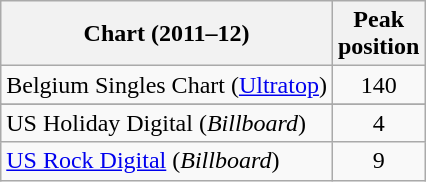<table class="wikitable sortable">
<tr>
<th>Chart (2011–12)</th>
<th>Peak<br>position</th>
</tr>
<tr>
<td>Belgium Singles Chart (<a href='#'>Ultratop</a>)</td>
<td align=center>140</td>
</tr>
<tr>
</tr>
<tr>
</tr>
<tr>
<td>US Holiday Digital (<em>Billboard</em>)</td>
<td align=center>4</td>
</tr>
<tr>
<td><a href='#'>US Rock Digital</a> (<em>Billboard</em>)</td>
<td align=center>9</td>
</tr>
</table>
